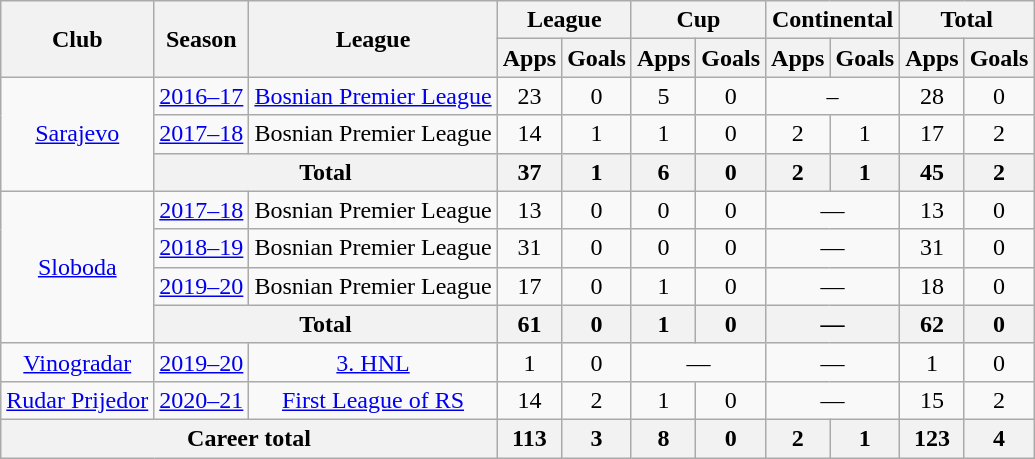<table class="wikitable" style="text-align:center">
<tr>
<th rowspan="2">Club</th>
<th rowspan="2">Season</th>
<th rowspan="2">League</th>
<th colspan="2">League</th>
<th colspan="2">Cup</th>
<th colspan="2">Continental</th>
<th colspan="2">Total</th>
</tr>
<tr>
<th>Apps</th>
<th>Goals</th>
<th>Apps</th>
<th>Goals</th>
<th>Apps</th>
<th>Goals</th>
<th>Apps</th>
<th>Goals</th>
</tr>
<tr>
<td rowspan="3"><a href='#'>Sarajevo</a></td>
<td><a href='#'>2016–17</a></td>
<td><a href='#'>Bosnian Premier League</a></td>
<td>23</td>
<td>0</td>
<td>5</td>
<td>0</td>
<td colspan="2">–</td>
<td>28</td>
<td>0</td>
</tr>
<tr>
<td><a href='#'>2017–18</a></td>
<td>Bosnian Premier League</td>
<td>14</td>
<td>1</td>
<td>1</td>
<td>0</td>
<td>2</td>
<td>1</td>
<td>17</td>
<td>2</td>
</tr>
<tr>
<th colspan=2>Total</th>
<th>37</th>
<th>1</th>
<th>6</th>
<th>0</th>
<th>2</th>
<th>1</th>
<th>45</th>
<th>2</th>
</tr>
<tr>
<td rowspan="4"><a href='#'>Sloboda</a></td>
<td><a href='#'>2017–18</a></td>
<td>Bosnian Premier League</td>
<td>13</td>
<td>0</td>
<td>0</td>
<td>0</td>
<td colspan=2>—</td>
<td>13</td>
<td>0</td>
</tr>
<tr>
<td><a href='#'>2018–19</a></td>
<td>Bosnian Premier League</td>
<td>31</td>
<td>0</td>
<td>0</td>
<td>0</td>
<td colspan=2>—</td>
<td>31</td>
<td>0</td>
</tr>
<tr>
<td><a href='#'>2019–20</a></td>
<td>Bosnian Premier League</td>
<td>17</td>
<td>0</td>
<td>1</td>
<td>0</td>
<td colspan=2>—</td>
<td>18</td>
<td>0</td>
</tr>
<tr>
<th colspan=2>Total</th>
<th>61</th>
<th>0</th>
<th>1</th>
<th>0</th>
<th colspan=2>—</th>
<th>62</th>
<th>0</th>
</tr>
<tr>
<td><a href='#'>Vinogradar</a></td>
<td><a href='#'>2019–20</a></td>
<td><a href='#'>3. HNL</a></td>
<td>1</td>
<td>0</td>
<td colspan=2>—</td>
<td colspan=2>—</td>
<td>1</td>
<td>0</td>
</tr>
<tr>
<td><a href='#'>Rudar Prijedor</a></td>
<td><a href='#'>2020–21</a></td>
<td><a href='#'>First League of RS</a></td>
<td>14</td>
<td>2</td>
<td>1</td>
<td>0</td>
<td colspan=2>—</td>
<td>15</td>
<td>2</td>
</tr>
<tr>
<th colspan=3>Career total</th>
<th>113</th>
<th>3</th>
<th>8</th>
<th>0</th>
<th>2</th>
<th>1</th>
<th>123</th>
<th>4</th>
</tr>
</table>
